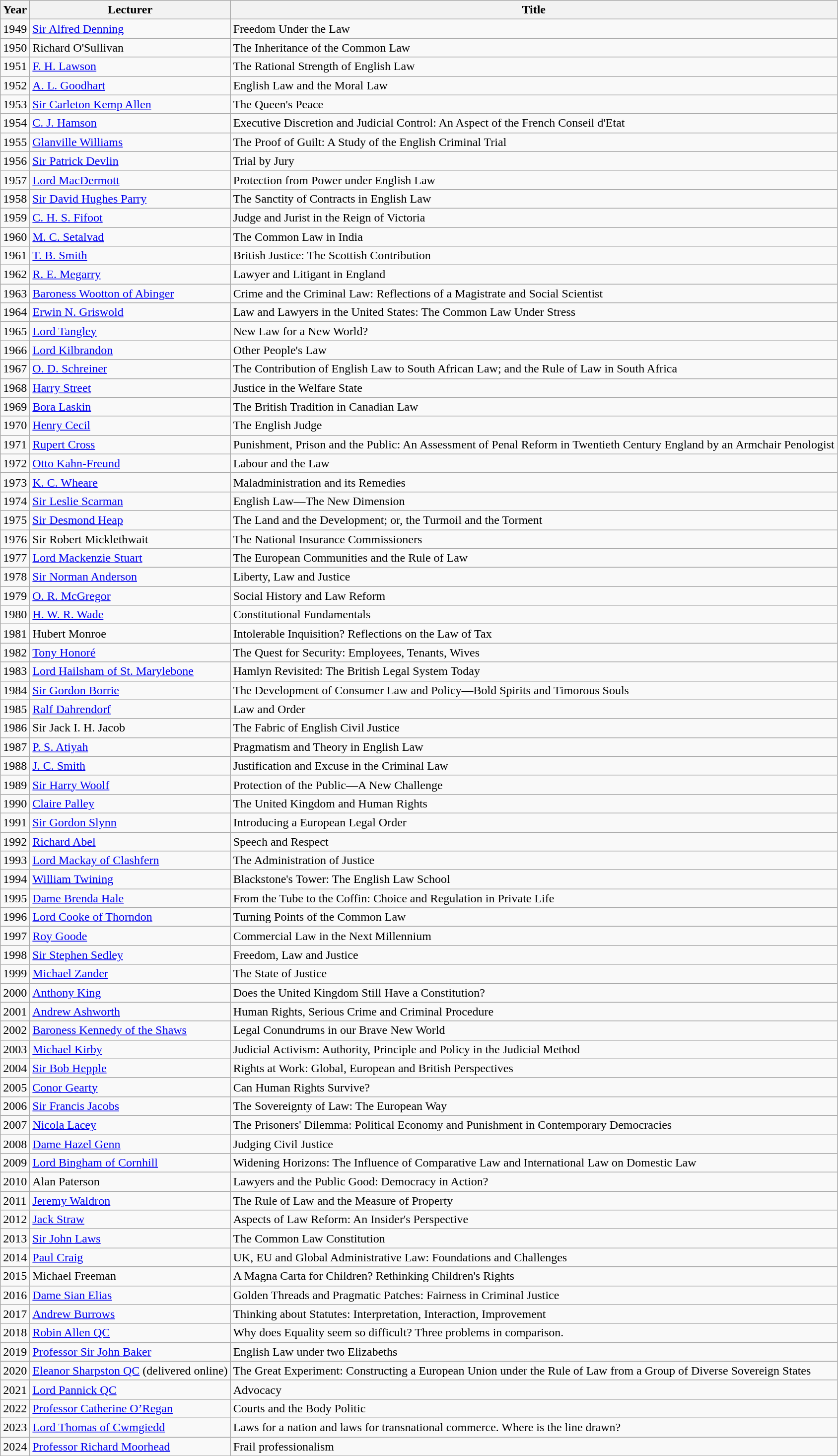<table class="wikitable sortable">
<tr>
<th>Year</th>
<th>Lecturer</th>
<th>Title</th>
</tr>
<tr>
<td>1949</td>
<td><a href='#'>Sir Alfred Denning</a></td>
<td>Freedom Under the Law</td>
</tr>
<tr>
<td>1950</td>
<td>Richard O'Sullivan</td>
<td>The Inheritance of the Common Law</td>
</tr>
<tr>
<td>1951</td>
<td><a href='#'>F. H. Lawson</a></td>
<td>The Rational Strength of English Law</td>
</tr>
<tr>
<td>1952</td>
<td><a href='#'>A. L. Goodhart</a></td>
<td>English Law and the Moral Law</td>
</tr>
<tr>
<td>1953</td>
<td><a href='#'>Sir Carleton Kemp Allen</a></td>
<td>The Queen's Peace</td>
</tr>
<tr>
<td>1954</td>
<td><a href='#'>C. J. Hamson</a></td>
<td>Executive Discretion and Judicial Control: An Aspect of the French Conseil d'Etat</td>
</tr>
<tr>
<td>1955</td>
<td><a href='#'>Glanville Williams</a></td>
<td>The Proof of Guilt: A Study of the English Criminal Trial</td>
</tr>
<tr>
<td>1956</td>
<td><a href='#'>Sir Patrick Devlin</a></td>
<td>Trial by Jury</td>
</tr>
<tr>
<td>1957</td>
<td><a href='#'>Lord MacDermott</a></td>
<td>Protection from Power under English Law</td>
</tr>
<tr>
<td>1958</td>
<td><a href='#'>Sir David Hughes Parry</a></td>
<td>The Sanctity of Contracts in English Law</td>
</tr>
<tr>
<td>1959</td>
<td><a href='#'>C. H. S. Fifoot</a></td>
<td>Judge and Jurist in the Reign of Victoria</td>
</tr>
<tr>
<td>1960</td>
<td><a href='#'>M. C. Setalvad</a></td>
<td>The Common Law in India</td>
</tr>
<tr>
<td>1961</td>
<td><a href='#'>T. B. Smith</a></td>
<td>British Justice: The Scottish Contribution</td>
</tr>
<tr>
<td>1962</td>
<td><a href='#'>R. E. Megarry</a></td>
<td>Lawyer and Litigant in England</td>
</tr>
<tr>
<td>1963</td>
<td><a href='#'>Baroness Wootton of Abinger</a></td>
<td>Crime and the Criminal Law: Reflections of a Magistrate and Social Scientist</td>
</tr>
<tr>
<td>1964</td>
<td><a href='#'>Erwin N. Griswold</a></td>
<td>Law and Lawyers in the United States: The Common Law Under Stress</td>
</tr>
<tr>
<td>1965</td>
<td><a href='#'>Lord Tangley</a></td>
<td>New Law for a New World?</td>
</tr>
<tr>
<td>1966</td>
<td><a href='#'>Lord Kilbrandon</a></td>
<td>Other People's Law</td>
</tr>
<tr>
<td>1967</td>
<td><a href='#'>O. D. Schreiner</a></td>
<td>The Contribution of English Law to South African Law; and the Rule of Law in South Africa</td>
</tr>
<tr>
<td>1968</td>
<td><a href='#'>Harry Street</a></td>
<td>Justice in the Welfare State</td>
</tr>
<tr>
<td>1969</td>
<td><a href='#'>Bora Laskin</a></td>
<td>The British Tradition in Canadian Law</td>
</tr>
<tr>
<td>1970</td>
<td><a href='#'>Henry Cecil</a></td>
<td>The English Judge</td>
</tr>
<tr>
<td>1971</td>
<td><a href='#'>Rupert Cross</a></td>
<td>Punishment, Prison and the Public: An Assessment of Penal Reform in Twentieth Century England by an Armchair Penologist</td>
</tr>
<tr>
<td>1972</td>
<td><a href='#'>Otto Kahn-Freund</a></td>
<td>Labour and the Law</td>
</tr>
<tr>
<td>1973</td>
<td><a href='#'>K. C. Wheare</a></td>
<td>Maladministration and its Remedies</td>
</tr>
<tr>
<td>1974</td>
<td><a href='#'>Sir Leslie Scarman</a></td>
<td>English Law—The New Dimension</td>
</tr>
<tr>
<td>1975</td>
<td><a href='#'>Sir Desmond Heap</a></td>
<td>The Land and the Development; or, the Turmoil and the Torment</td>
</tr>
<tr>
<td>1976</td>
<td>Sir Robert Micklethwait</td>
<td>The National Insurance Commissioners</td>
</tr>
<tr>
<td>1977</td>
<td><a href='#'>Lord Mackenzie Stuart</a></td>
<td>The European Communities and the Rule of Law</td>
</tr>
<tr>
<td>1978</td>
<td><a href='#'>Sir Norman Anderson</a></td>
<td>Liberty, Law and Justice</td>
</tr>
<tr>
<td>1979</td>
<td><a href='#'>O. R. McGregor</a></td>
<td>Social History and Law Reform</td>
</tr>
<tr>
<td>1980</td>
<td><a href='#'>H. W. R. Wade</a></td>
<td>Constitutional Fundamentals</td>
</tr>
<tr>
<td>1981</td>
<td>Hubert Monroe</td>
<td>Intolerable Inquisition? Reflections on the Law of Tax</td>
</tr>
<tr>
<td>1982</td>
<td><a href='#'>Tony Honoré</a></td>
<td>The Quest for Security: Employees, Tenants, Wives</td>
</tr>
<tr>
<td>1983</td>
<td><a href='#'>Lord Hailsham of St. Marylebone</a></td>
<td>Hamlyn Revisited: The British Legal System Today</td>
</tr>
<tr>
<td>1984</td>
<td><a href='#'>Sir Gordon Borrie</a></td>
<td>The Development of Consumer Law and Policy—Bold Spirits and Timorous Souls</td>
</tr>
<tr>
<td>1985</td>
<td><a href='#'>Ralf Dahrendorf</a></td>
<td>Law and Order</td>
</tr>
<tr>
<td>1986</td>
<td>Sir Jack I. H. Jacob</td>
<td>The Fabric of English Civil Justice</td>
</tr>
<tr>
<td>1987</td>
<td><a href='#'>P. S. Atiyah</a></td>
<td>Pragmatism and Theory in English Law</td>
</tr>
<tr>
<td>1988</td>
<td><a href='#'>J. C. Smith</a></td>
<td>Justification and Excuse in the Criminal Law</td>
</tr>
<tr>
<td>1989</td>
<td><a href='#'>Sir Harry Woolf</a></td>
<td>Protection of the Public—A New Challenge</td>
</tr>
<tr>
<td>1990</td>
<td><a href='#'>Claire Palley</a></td>
<td>The United Kingdom and Human Rights</td>
</tr>
<tr>
<td>1991</td>
<td><a href='#'>Sir Gordon Slynn</a></td>
<td>Introducing a European Legal Order</td>
</tr>
<tr>
<td>1992</td>
<td><a href='#'>Richard Abel</a></td>
<td>Speech and Respect</td>
</tr>
<tr>
<td>1993</td>
<td><a href='#'>Lord Mackay of Clashfern</a></td>
<td>The Administration of Justice</td>
</tr>
<tr>
<td>1994</td>
<td><a href='#'>William Twining</a></td>
<td>Blackstone's Tower: The English Law School</td>
</tr>
<tr>
<td>1995</td>
<td><a href='#'>Dame Brenda Hale</a></td>
<td>From the Tube to the Coffin: Choice and Regulation in Private Life</td>
</tr>
<tr>
<td>1996</td>
<td><a href='#'>Lord Cooke of Thorndon</a></td>
<td>Turning Points of the Common Law</td>
</tr>
<tr>
<td>1997</td>
<td><a href='#'>Roy Goode</a></td>
<td>Commercial Law in the Next Millennium</td>
</tr>
<tr>
<td>1998</td>
<td><a href='#'>Sir Stephen Sedley</a></td>
<td>Freedom, Law and Justice</td>
</tr>
<tr>
<td>1999</td>
<td><a href='#'>Michael Zander</a></td>
<td>The State of Justice</td>
</tr>
<tr>
<td>2000</td>
<td><a href='#'>Anthony King</a></td>
<td>Does the United Kingdom Still Have a Constitution?</td>
</tr>
<tr>
<td>2001</td>
<td><a href='#'>Andrew Ashworth</a></td>
<td>Human Rights, Serious Crime and Criminal Procedure</td>
</tr>
<tr>
<td>2002</td>
<td><a href='#'>Baroness Kennedy of the Shaws</a></td>
<td>Legal Conundrums in our Brave New World</td>
</tr>
<tr>
<td>2003</td>
<td><a href='#'>Michael Kirby</a></td>
<td>Judicial Activism: Authority, Principle and Policy in the Judicial Method</td>
</tr>
<tr>
<td>2004</td>
<td><a href='#'>Sir Bob Hepple</a></td>
<td>Rights at Work: Global, European and British Perspectives</td>
</tr>
<tr>
<td>2005</td>
<td><a href='#'>Conor Gearty</a></td>
<td>Can Human Rights Survive?</td>
</tr>
<tr>
<td>2006</td>
<td><a href='#'>Sir Francis Jacobs</a></td>
<td>The Sovereignty of Law: The European Way</td>
</tr>
<tr>
<td>2007</td>
<td><a href='#'>Nicola Lacey</a></td>
<td>The Prisoners' Dilemma: Political Economy and Punishment in Contemporary Democracies</td>
</tr>
<tr>
<td>2008</td>
<td><a href='#'>Dame Hazel Genn</a></td>
<td>Judging Civil Justice</td>
</tr>
<tr>
<td>2009</td>
<td><a href='#'>Lord Bingham of Cornhill</a></td>
<td>Widening Horizons: The Influence of Comparative Law and International Law on Domestic Law</td>
</tr>
<tr>
<td>2010</td>
<td>Alan Paterson</td>
<td>Lawyers and the Public Good: Democracy in Action?</td>
</tr>
<tr>
<td>2011</td>
<td><a href='#'>Jeremy Waldron</a></td>
<td>The Rule of Law and the Measure of Property</td>
</tr>
<tr>
<td>2012</td>
<td><a href='#'>Jack Straw</a></td>
<td>Aspects of Law Reform: An Insider's Perspective</td>
</tr>
<tr>
<td>2013</td>
<td><a href='#'>Sir John Laws</a></td>
<td>The Common Law Constitution</td>
</tr>
<tr>
<td>2014</td>
<td><a href='#'>Paul Craig</a></td>
<td>UK, EU and Global Administrative Law: Foundations and Challenges</td>
</tr>
<tr>
<td>2015</td>
<td>Michael Freeman</td>
<td>A Magna Carta for Children? Rethinking Children's Rights</td>
</tr>
<tr>
<td>2016</td>
<td><a href='#'>Dame Sian Elias</a></td>
<td>Golden Threads and Pragmatic Patches: Fairness in Criminal Justice</td>
</tr>
<tr>
<td>2017</td>
<td><a href='#'>Andrew Burrows</a></td>
<td>Thinking about Statutes: Interpretation, Interaction, Improvement</td>
</tr>
<tr>
<td>2018</td>
<td><a href='#'>Robin Allen QC</a></td>
<td>Why does Equality seem so difficult? Three problems in comparison.</td>
</tr>
<tr>
<td>2019</td>
<td><a href='#'>Professor Sir John Baker</a></td>
<td>English Law under two Elizabeths</td>
</tr>
<tr>
<td>2020</td>
<td><a href='#'>Eleanor Sharpston QC</a> (delivered online)</td>
<td>The Great Experiment: Constructing a European Union under the Rule of Law from a Group of Diverse Sovereign States</td>
</tr>
<tr>
<td>2021</td>
<td><a href='#'>Lord Pannick QC</a></td>
<td>Advocacy</td>
</tr>
<tr>
<td>2022</td>
<td><a href='#'>Professor Catherine O’Regan</a></td>
<td>Courts and the Body Politic</td>
</tr>
<tr>
<td>2023</td>
<td><a href='#'>Lord Thomas of Cwmgiedd</a></td>
<td>Laws for a nation and laws for transnational commerce. Where is the line drawn?</td>
</tr>
<tr>
<td>2024</td>
<td><a href='#'>Professor Richard Moorhead</a></td>
<td>Frail professionalism</td>
</tr>
</table>
